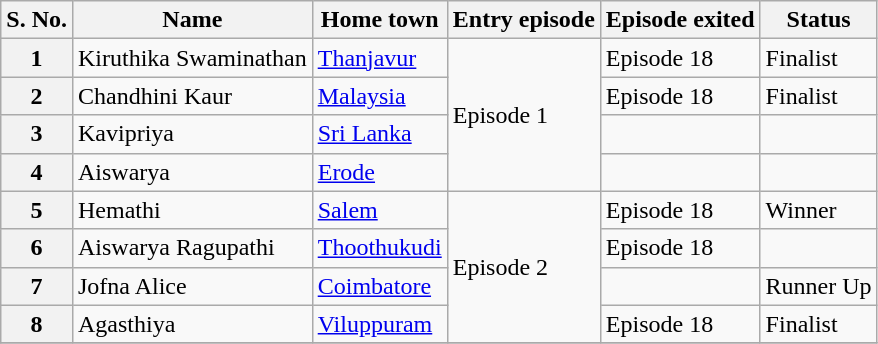<table class="wikitable" style="align: center;">
<tr>
<th scope="col">S. No.</th>
<th scope="col">Name</th>
<th scope="col">Home town</th>
<th scope="col">Entry episode</th>
<th scope="col">Episode exited</th>
<th scope="col">Status</th>
</tr>
<tr>
<th scope="row">1</th>
<td>Kiruthika Swaminathan</td>
<td><a href='#'>Thanjavur</a></td>
<td rowspan="4">Episode 1</td>
<td>Episode 18</td>
<td>Finalist</td>
</tr>
<tr>
<th scope="row">2</th>
<td>Chandhini Kaur</td>
<td><a href='#'>Malaysia</a></td>
<td>Episode 18</td>
<td>Finalist</td>
</tr>
<tr>
<th scope="row">3</th>
<td>Kavipriya</td>
<td><a href='#'>Sri Lanka</a></td>
<td></td>
<td></td>
</tr>
<tr>
<th scope="row">4</th>
<td>Aiswarya</td>
<td><a href='#'>Erode</a></td>
<td></td>
<td></td>
</tr>
<tr>
<th scope="row">5</th>
<td>Hemathi</td>
<td><a href='#'>Salem</a></td>
<td rowspan="4">Episode 2</td>
<td>Episode 18</td>
<td>Winner</td>
</tr>
<tr>
<th scope="row">6</th>
<td>Aiswarya Ragupathi</td>
<td><a href='#'>Thoothukudi</a></td>
<td>Episode 18</td>
<td></td>
</tr>
<tr>
<th scope="row">7</th>
<td>Jofna Alice</td>
<td><a href='#'>Coimbatore</a></td>
<td></td>
<td>Runner Up</td>
</tr>
<tr>
<th scope="row">8</th>
<td>Agasthiya</td>
<td><a href='#'>Viluppuram</a></td>
<td>Episode 18</td>
<td>Finalist</td>
</tr>
<tr>
</tr>
</table>
